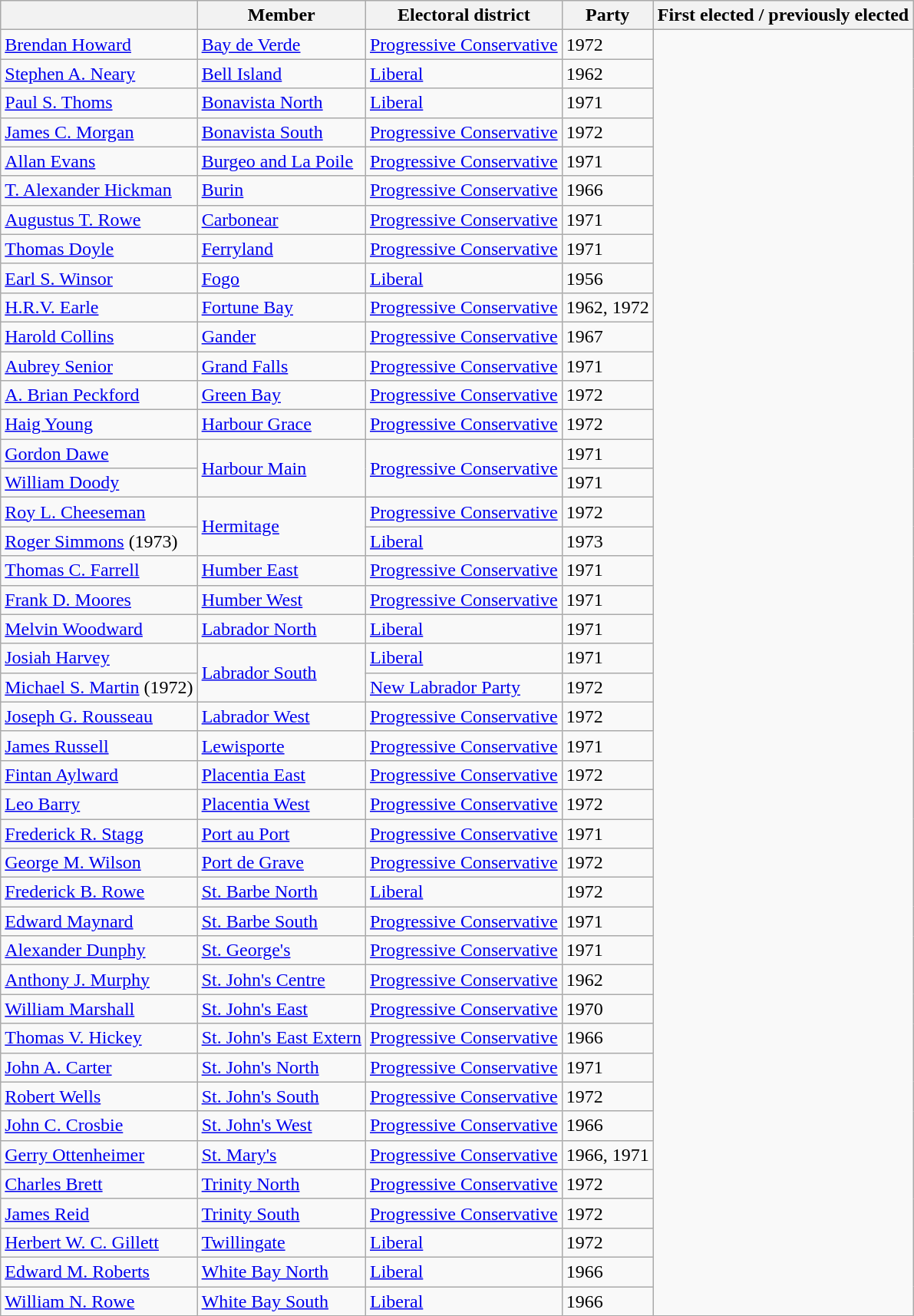<table class="wikitable sortable">
<tr>
<th></th>
<th>Member</th>
<th>Electoral district</th>
<th>Party</th>
<th>First elected / previously elected</th>
</tr>
<tr>
<td><a href='#'>Brendan Howard</a></td>
<td><a href='#'>Bay de Verde</a></td>
<td><a href='#'>Progressive Conservative</a></td>
<td>1972</td>
</tr>
<tr>
<td><a href='#'>Stephen A. Neary</a></td>
<td><a href='#'>Bell Island</a></td>
<td><a href='#'>Liberal</a></td>
<td>1962</td>
</tr>
<tr>
<td><a href='#'>Paul S. Thoms</a></td>
<td><a href='#'>Bonavista North</a></td>
<td><a href='#'>Liberal</a></td>
<td>1971</td>
</tr>
<tr>
<td><a href='#'>James C. Morgan</a></td>
<td><a href='#'>Bonavista South</a></td>
<td><a href='#'>Progressive Conservative</a></td>
<td>1972</td>
</tr>
<tr>
<td><a href='#'>Allan Evans</a></td>
<td><a href='#'>Burgeo and La Poile</a></td>
<td><a href='#'>Progressive Conservative</a></td>
<td>1971</td>
</tr>
<tr>
<td><a href='#'>T. Alexander Hickman</a></td>
<td><a href='#'>Burin</a></td>
<td><a href='#'>Progressive Conservative</a></td>
<td>1966</td>
</tr>
<tr>
<td><a href='#'>Augustus T. Rowe</a></td>
<td><a href='#'>Carbonear</a></td>
<td><a href='#'>Progressive Conservative</a></td>
<td>1971</td>
</tr>
<tr>
<td><a href='#'>Thomas Doyle</a></td>
<td><a href='#'>Ferryland</a></td>
<td><a href='#'>Progressive Conservative</a></td>
<td>1971</td>
</tr>
<tr>
<td><a href='#'>Earl S. Winsor</a></td>
<td><a href='#'>Fogo</a></td>
<td><a href='#'>Liberal</a></td>
<td>1956</td>
</tr>
<tr>
<td><a href='#'>H.R.V. Earle</a></td>
<td><a href='#'>Fortune Bay</a></td>
<td><a href='#'>Progressive Conservative</a></td>
<td>1962, 1972</td>
</tr>
<tr>
<td><a href='#'>Harold Collins</a></td>
<td><a href='#'>Gander</a></td>
<td><a href='#'>Progressive Conservative</a></td>
<td>1967</td>
</tr>
<tr>
<td><a href='#'>Aubrey Senior</a></td>
<td><a href='#'>Grand Falls</a></td>
<td><a href='#'>Progressive Conservative</a></td>
<td>1971</td>
</tr>
<tr>
<td><a href='#'>A. Brian Peckford</a></td>
<td><a href='#'>Green Bay</a></td>
<td><a href='#'>Progressive Conservative</a></td>
<td>1972</td>
</tr>
<tr>
<td><a href='#'>Haig Young</a></td>
<td><a href='#'>Harbour Grace</a></td>
<td><a href='#'>Progressive Conservative</a></td>
<td>1972</td>
</tr>
<tr>
<td><a href='#'>Gordon Dawe</a></td>
<td rowspan=2><a href='#'>Harbour Main</a></td>
<td rowspan=2><a href='#'>Progressive Conservative</a></td>
<td>1971</td>
</tr>
<tr>
<td><a href='#'>William Doody</a></td>
<td>1971</td>
</tr>
<tr>
<td><a href='#'>Roy L. Cheeseman</a></td>
<td rowspan=2><a href='#'>Hermitage</a></td>
<td><a href='#'>Progressive Conservative</a></td>
<td>1972</td>
</tr>
<tr>
<td><a href='#'>Roger Simmons</a> (1973)</td>
<td><a href='#'>Liberal</a></td>
<td>1973</td>
</tr>
<tr>
<td><a href='#'>Thomas C. Farrell</a></td>
<td><a href='#'>Humber East</a></td>
<td><a href='#'>Progressive Conservative</a></td>
<td>1971</td>
</tr>
<tr>
<td><a href='#'>Frank D. Moores</a></td>
<td><a href='#'>Humber West</a></td>
<td><a href='#'>Progressive Conservative</a></td>
<td>1971</td>
</tr>
<tr>
<td><a href='#'>Melvin Woodward</a></td>
<td><a href='#'>Labrador North</a></td>
<td><a href='#'>Liberal</a></td>
<td>1971</td>
</tr>
<tr>
<td><a href='#'>Josiah Harvey</a></td>
<td rowspan=2><a href='#'>Labrador South</a></td>
<td><a href='#'>Liberal</a></td>
<td>1971</td>
</tr>
<tr>
<td><a href='#'>Michael S. Martin</a> (1972)</td>
<td><a href='#'>New Labrador Party</a></td>
<td>1972</td>
</tr>
<tr>
<td><a href='#'>Joseph G. Rousseau</a></td>
<td><a href='#'>Labrador West</a></td>
<td><a href='#'>Progressive Conservative</a></td>
<td>1972</td>
</tr>
<tr>
<td><a href='#'>James Russell</a></td>
<td><a href='#'>Lewisporte</a></td>
<td><a href='#'>Progressive Conservative</a></td>
<td>1971</td>
</tr>
<tr>
<td><a href='#'>Fintan Aylward</a></td>
<td><a href='#'>Placentia East</a></td>
<td><a href='#'>Progressive Conservative</a></td>
<td>1972</td>
</tr>
<tr>
<td><a href='#'>Leo Barry</a></td>
<td><a href='#'>Placentia West</a></td>
<td><a href='#'>Progressive Conservative</a></td>
<td>1972</td>
</tr>
<tr>
<td><a href='#'>Frederick R. Stagg</a></td>
<td><a href='#'>Port au Port</a></td>
<td><a href='#'>Progressive Conservative</a></td>
<td>1971</td>
</tr>
<tr>
<td><a href='#'>George M. Wilson</a></td>
<td><a href='#'>Port de Grave</a></td>
<td><a href='#'>Progressive Conservative</a></td>
<td>1972</td>
</tr>
<tr>
<td><a href='#'>Frederick B. Rowe</a></td>
<td><a href='#'>St. Barbe North</a></td>
<td><a href='#'>Liberal</a></td>
<td>1972</td>
</tr>
<tr>
<td><a href='#'>Edward Maynard</a></td>
<td><a href='#'>St. Barbe South</a></td>
<td><a href='#'>Progressive Conservative</a></td>
<td>1971</td>
</tr>
<tr>
<td><a href='#'>Alexander Dunphy</a></td>
<td><a href='#'>St. George's</a></td>
<td><a href='#'>Progressive Conservative</a></td>
<td>1971</td>
</tr>
<tr>
<td><a href='#'>Anthony J. Murphy</a></td>
<td><a href='#'>St. John's Centre</a></td>
<td><a href='#'>Progressive Conservative</a></td>
<td>1962</td>
</tr>
<tr>
<td><a href='#'>William Marshall</a></td>
<td><a href='#'>St. John's East</a></td>
<td><a href='#'>Progressive Conservative</a></td>
<td>1970</td>
</tr>
<tr>
<td><a href='#'>Thomas V. Hickey</a></td>
<td><a href='#'>St. John's East Extern</a></td>
<td><a href='#'>Progressive Conservative</a></td>
<td>1966</td>
</tr>
<tr>
<td><a href='#'>John A. Carter</a></td>
<td><a href='#'>St. John's North</a></td>
<td><a href='#'>Progressive Conservative</a></td>
<td>1971</td>
</tr>
<tr>
<td><a href='#'>Robert Wells</a></td>
<td><a href='#'>St. John's South</a></td>
<td><a href='#'>Progressive Conservative</a></td>
<td>1972</td>
</tr>
<tr>
<td><a href='#'>John C. Crosbie</a></td>
<td><a href='#'>St. John's West</a></td>
<td><a href='#'>Progressive Conservative</a></td>
<td>1966</td>
</tr>
<tr>
<td><a href='#'>Gerry Ottenheimer</a></td>
<td><a href='#'>St. Mary's</a></td>
<td><a href='#'>Progressive Conservative</a></td>
<td>1966, 1971</td>
</tr>
<tr>
<td><a href='#'>Charles Brett</a></td>
<td><a href='#'>Trinity North</a></td>
<td><a href='#'>Progressive Conservative</a></td>
<td>1972</td>
</tr>
<tr>
<td><a href='#'>James Reid</a></td>
<td><a href='#'>Trinity South</a></td>
<td><a href='#'>Progressive Conservative</a></td>
<td>1972</td>
</tr>
<tr>
<td><a href='#'>Herbert W. C. Gillett</a></td>
<td><a href='#'>Twillingate</a></td>
<td><a href='#'>Liberal</a></td>
<td>1972</td>
</tr>
<tr>
<td><a href='#'>Edward M. Roberts</a></td>
<td><a href='#'>White Bay North</a></td>
<td><a href='#'>Liberal</a></td>
<td>1966</td>
</tr>
<tr>
<td><a href='#'>William N. Rowe</a></td>
<td><a href='#'>White Bay South</a></td>
<td><a href='#'>Liberal</a></td>
<td>1966</td>
</tr>
</table>
